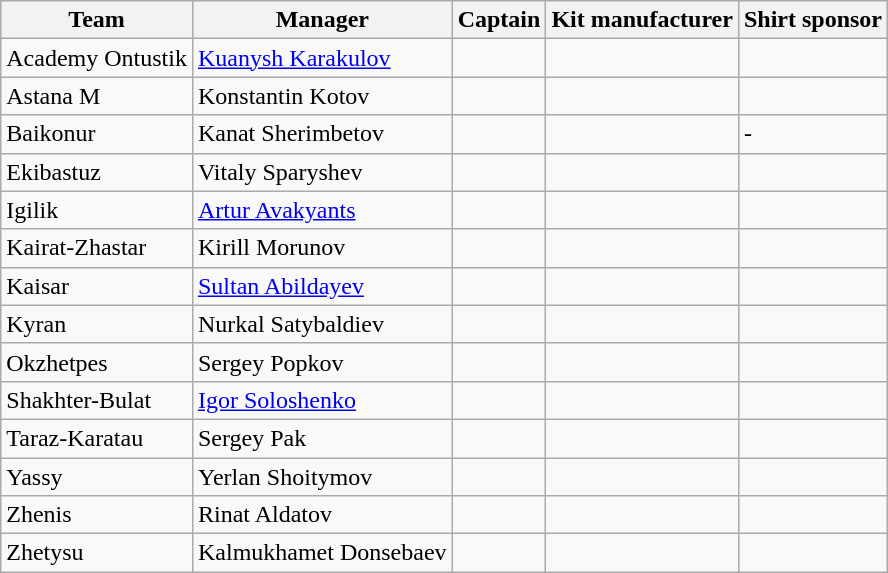<table class="wikitable sortable" style="text-align: left;">
<tr>
<th>Team</th>
<th>Manager</th>
<th>Captain</th>
<th>Kit manufacturer</th>
<th>Shirt sponsor</th>
</tr>
<tr>
<td>Academy Ontustik</td>
<td> <a href='#'>Kuanysh Karakulov</a></td>
<td></td>
<td></td>
<td></td>
</tr>
<tr>
<td>Astana M</td>
<td> Konstantin Kotov</td>
<td></td>
<td></td>
<td></td>
</tr>
<tr>
<td>Baikonur</td>
<td> Kanat Sherimbetov</td>
<td></td>
<td></td>
<td>-</td>
</tr>
<tr>
<td>Ekibastuz</td>
<td> Vitaly Sparyshev</td>
<td></td>
<td></td>
<td></td>
</tr>
<tr>
<td>Igilik</td>
<td> <a href='#'>Artur Avakyants</a></td>
<td></td>
<td></td>
<td></td>
</tr>
<tr>
<td>Kairat-Zhastar</td>
<td> Kirill Morunov</td>
<td></td>
<td></td>
<td></td>
</tr>
<tr>
<td>Kaisar</td>
<td> <a href='#'>Sultan Abildayev</a></td>
<td></td>
<td></td>
<td></td>
</tr>
<tr>
<td>Kyran</td>
<td> Nurkal Satybaldiev</td>
<td></td>
<td></td>
<td></td>
</tr>
<tr>
<td>Okzhetpes</td>
<td> Sergey Popkov</td>
<td></td>
<td></td>
<td></td>
</tr>
<tr>
<td>Shakhter-Bulat</td>
<td> <a href='#'>Igor Soloshenko</a></td>
<td></td>
<td></td>
<td></td>
</tr>
<tr>
<td>Taraz-Karatau</td>
<td> Sergey Pak</td>
<td></td>
<td></td>
<td></td>
</tr>
<tr>
<td>Yassy</td>
<td> Yerlan Shoitymov</td>
<td></td>
<td></td>
<td></td>
</tr>
<tr>
<td>Zhenis</td>
<td> Rinat Aldatov</td>
<td></td>
<td></td>
<td></td>
</tr>
<tr>
<td>Zhetysu</td>
<td> Kalmukhamet Donsebaev</td>
<td></td>
<td></td>
<td></td>
</tr>
</table>
